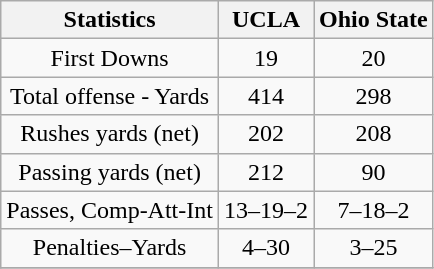<table class=wikitable style="text-align:center">
<tr>
<th>Statistics</th>
<th>UCLA</th>
<th>Ohio State</th>
</tr>
<tr>
<td>First Downs</td>
<td>19</td>
<td>20</td>
</tr>
<tr>
<td>Total offense - Yards</td>
<td>414</td>
<td>298</td>
</tr>
<tr>
<td>Rushes yards (net)</td>
<td>202</td>
<td>208</td>
</tr>
<tr>
<td>Passing yards (net)</td>
<td>212</td>
<td>90</td>
</tr>
<tr>
<td>Passes, Comp-Att-Int</td>
<td>13–19–2</td>
<td>7–18–2</td>
</tr>
<tr>
<td>Penalties–Yards</td>
<td>4–30</td>
<td>3–25</td>
</tr>
<tr>
</tr>
</table>
